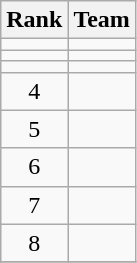<table class=wikitable style="text-align:center;">
<tr>
<th>Rank</th>
<th>Team</th>
</tr>
<tr>
<td></td>
<td align=left></td>
</tr>
<tr>
<td></td>
<td align=left></td>
</tr>
<tr>
<td></td>
<td align=left></td>
</tr>
<tr>
<td>4</td>
<td align=left></td>
</tr>
<tr>
<td>5</td>
<td align=left></td>
</tr>
<tr>
<td>6</td>
<td align=left></td>
</tr>
<tr>
<td>7</td>
<td align=left></td>
</tr>
<tr>
<td>8</td>
<td align=left></td>
</tr>
<tr>
</tr>
</table>
